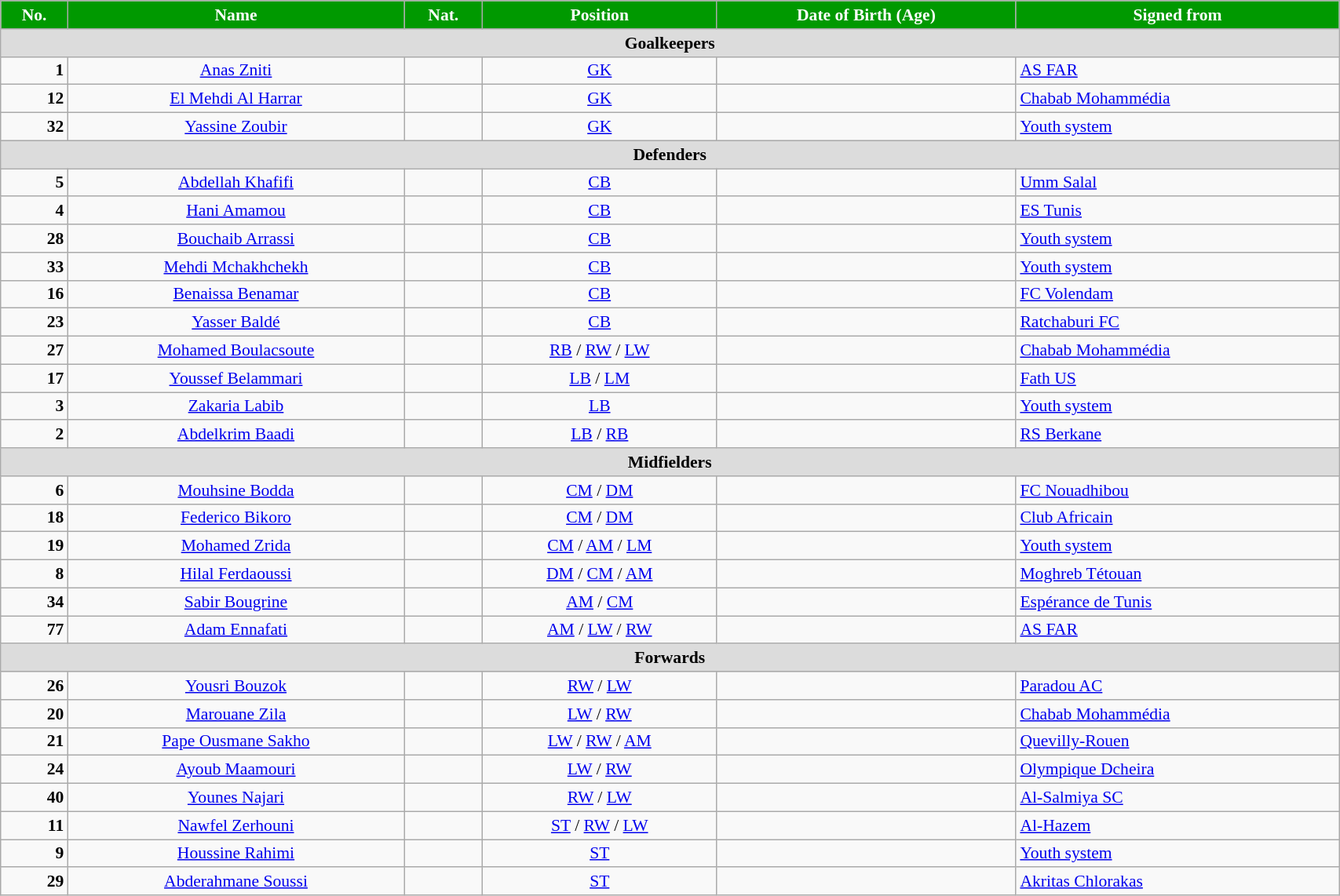<table class="wikitable" style="text-align:center; font-size:90%; width:90%">
<tr>
<th style="background:#009900; color:white;">No.</th>
<th style="background:#009900; color:white;">Name</th>
<th style="background:#009900; color:white;">Nat.</th>
<th style="background:#009900; color:white;">Position</th>
<th style="background:#009900; color:white;">Date of Birth (Age)</th>
<th style="background:#009900; color:white;">Signed from</th>
</tr>
<tr>
<th colspan="6" style="background:#DCDCDC; text-align:center;">Goalkeepers</th>
</tr>
<tr>
<td style="text-align:right"><strong>1</strong></td>
<td><a href='#'>Anas Zniti</a></td>
<td></td>
<td><a href='#'>GK</a></td>
<td></td>
<td style="text-align:left"> <a href='#'>AS FAR</a></td>
</tr>
<tr>
<td style="text-align:right"><strong>12</strong></td>
<td><a href='#'>El Mehdi Al Harrar</a></td>
<td></td>
<td><a href='#'>GK</a></td>
<td></td>
<td style="text-align:left"> <a href='#'>Chabab Mohammédia</a></td>
</tr>
<tr>
<td style="text-align:right"><strong>32</strong></td>
<td><a href='#'>Yassine Zoubir</a></td>
<td></td>
<td><a href='#'>GK</a></td>
<td></td>
<td style="text-align:left"> <a href='#'>Youth system</a></td>
</tr>
<tr>
<th colspan="6" style="background:#DCDCDC; text-align:center;">Defenders</th>
</tr>
<tr>
<td style="text-align:right"><strong>5</strong></td>
<td><a href='#'>Abdellah Khafifi</a></td>
<td></td>
<td><a href='#'>CB</a></td>
<td></td>
<td style="text-align:left"> <a href='#'>Umm Salal</a></td>
</tr>
<tr>
<td style="text-align:right"><strong>4</strong></td>
<td><a href='#'>Hani Amamou</a></td>
<td></td>
<td><a href='#'>CB</a></td>
<td></td>
<td style="text-align:left"> <a href='#'>ES Tunis</a></td>
</tr>
<tr>
<td style="text-align:right"><strong>28</strong></td>
<td><a href='#'>Bouchaib Arrassi</a></td>
<td></td>
<td><a href='#'>CB</a></td>
<td></td>
<td style="text-align:left"> <a href='#'>Youth system</a></td>
</tr>
<tr>
<td style="text-align:right"><strong>33</strong></td>
<td><a href='#'>Mehdi Mchakhchekh</a></td>
<td></td>
<td><a href='#'>CB</a></td>
<td></td>
<td style="text-align:left"> <a href='#'>Youth system</a></td>
</tr>
<tr>
<td style="text-align:right"><strong>16</strong></td>
<td><a href='#'>Benaissa Benamar</a></td>
<td></td>
<td><a href='#'>CB</a></td>
<td></td>
<td style="text-align:left"> <a href='#'>FC Volendam</a></td>
</tr>
<tr>
<td style="text-align:right"><strong>23</strong></td>
<td><a href='#'>Yasser Baldé</a></td>
<td></td>
<td><a href='#'>CB</a></td>
<td></td>
<td style="text-align:left"> <a href='#'>Ratchaburi FC</a></td>
</tr>
<tr>
<td style="text-align:right"><strong>27</strong></td>
<td><a href='#'>Mohamed Boulacsoute</a></td>
<td></td>
<td><a href='#'>RB</a> / <a href='#'>RW</a> / <a href='#'>LW</a></td>
<td></td>
<td style="text-align:left"> <a href='#'>Chabab Mohammédia</a></td>
</tr>
<tr>
<td style="text-align:right"><strong>17</strong></td>
<td><a href='#'>Youssef Belammari</a></td>
<td></td>
<td><a href='#'>LB</a> / <a href='#'>LM</a></td>
<td></td>
<td style="text-align:left"> <a href='#'>Fath US</a></td>
</tr>
<tr>
<td style="text-align:right"><strong>3</strong></td>
<td><a href='#'>Zakaria Labib</a></td>
<td></td>
<td><a href='#'>LB</a></td>
<td></td>
<td style="text-align:left"> <a href='#'>Youth system</a></td>
</tr>
<tr>
<td style="text-align:right"><strong>2</strong></td>
<td><a href='#'>Abdelkrim Baadi</a></td>
<td></td>
<td><a href='#'>LB</a> / <a href='#'>RB</a></td>
<td></td>
<td style="text-align:left"> <a href='#'>RS Berkane</a></td>
</tr>
<tr>
<th colspan="6" style="background:#DCDCDC; text-align:center;">Midfielders</th>
</tr>
<tr>
<td style="text-align:right"><strong>6</strong></td>
<td><a href='#'>Mouhsine Bodda</a></td>
<td></td>
<td><a href='#'>CM</a> / <a href='#'>DM</a></td>
<td></td>
<td style="text-align:left"> <a href='#'>FC Nouadhibou</a></td>
</tr>
<tr>
<td style="text-align:right"><strong>18</strong></td>
<td><a href='#'>Federico Bikoro</a></td>
<td></td>
<td><a href='#'>CM</a> / <a href='#'>DM</a></td>
<td></td>
<td style="text-align:left"> <a href='#'>Club Africain</a></td>
</tr>
<tr>
<td style="text-align:right"><strong>19</strong></td>
<td><a href='#'>Mohamed Zrida</a></td>
<td></td>
<td><a href='#'>CM</a> / <a href='#'>AM</a> / <a href='#'>LM</a></td>
<td></td>
<td style="text-align:left"> <a href='#'>Youth system</a></td>
</tr>
<tr>
<td style="text-align:right"><strong>8</strong></td>
<td><a href='#'>Hilal Ferdaoussi</a></td>
<td></td>
<td><a href='#'>DM</a> / <a href='#'>CM</a> / <a href='#'>AM</a></td>
<td></td>
<td style="text-align:left"> <a href='#'>Moghreb Tétouan</a></td>
</tr>
<tr>
<td style="text-align:right"><strong>34</strong></td>
<td><a href='#'>Sabir Bougrine</a></td>
<td></td>
<td><a href='#'>AM</a> / <a href='#'>CM</a></td>
<td></td>
<td style="text-align:left"> <a href='#'>Espérance de Tunis</a></td>
</tr>
<tr>
<td style="text-align:right"><strong>77</strong></td>
<td><a href='#'>Adam Ennafati</a></td>
<td></td>
<td><a href='#'>AM</a> / <a href='#'>LW</a> / <a href='#'>RW</a></td>
<td></td>
<td style="text-align:left"> <a href='#'>AS FAR</a></td>
</tr>
<tr>
<th colspan="6" style="background:#DCDCDC; text-align:center;">Forwards</th>
</tr>
<tr>
<td style="text-align:right"><strong>26</strong></td>
<td><a href='#'>Yousri Bouzok</a></td>
<td></td>
<td><a href='#'>RW</a> / <a href='#'>LW</a></td>
<td></td>
<td style="text-align:left"> <a href='#'>Paradou AC</a></td>
</tr>
<tr>
<td style="text-align:right"><strong>20</strong></td>
<td><a href='#'>Marouane Zila</a></td>
<td></td>
<td><a href='#'>LW</a> / <a href='#'>RW</a></td>
<td></td>
<td style="text-align:left"> <a href='#'>Chabab Mohammédia</a></td>
</tr>
<tr>
<td style="text-align:right"><strong>21</strong></td>
<td><a href='#'>Pape Ousmane Sakho</a></td>
<td></td>
<td><a href='#'>LW</a> / <a href='#'>RW</a> / <a href='#'>AM</a></td>
<td></td>
<td style="text-align:left"> <a href='#'>Quevilly-Rouen</a></td>
</tr>
<tr>
<td style="text-align:right"><strong>24</strong></td>
<td><a href='#'>Ayoub Maamouri</a></td>
<td></td>
<td><a href='#'>LW</a> / <a href='#'>RW</a></td>
<td></td>
<td style="text-align:left"> <a href='#'>Olympique Dcheira</a></td>
</tr>
<tr>
<td style="text-align:right"><strong>40</strong></td>
<td><a href='#'>Younes Najari</a></td>
<td></td>
<td><a href='#'>RW</a> / <a href='#'>LW</a></td>
<td></td>
<td style="text-align:left"> <a href='#'>Al-Salmiya SC</a></td>
</tr>
<tr>
<td style="text-align:right"><strong>11</strong></td>
<td><a href='#'>Nawfel Zerhouni</a></td>
<td></td>
<td><a href='#'>ST</a> / <a href='#'>RW</a> / <a href='#'>LW</a></td>
<td></td>
<td style="text-align:left"> <a href='#'>Al-Hazem</a></td>
</tr>
<tr>
<td style="text-align:right"><strong>9</strong></td>
<td><a href='#'>Houssine Rahimi</a></td>
<td></td>
<td><a href='#'>ST</a></td>
<td></td>
<td style="text-align:left"> <a href='#'>Youth system</a></td>
</tr>
<tr>
<td style="text-align:right"><strong>29</strong></td>
<td><a href='#'>Abderahmane Soussi</a></td>
<td></td>
<td><a href='#'>ST</a></td>
<td></td>
<td style="text-align:left"> <a href='#'>Akritas Chlorakas</a></td>
</tr>
</table>
